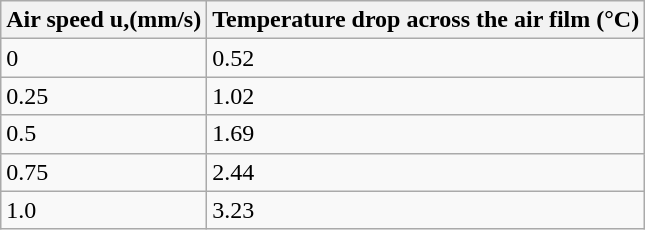<table class="wikitable">
<tr>
<th>Air speed u,(mm/s)</th>
<th>Temperature drop across the air film (°C)</th>
</tr>
<tr>
<td>0</td>
<td>0.52</td>
</tr>
<tr>
<td>0.25</td>
<td>1.02</td>
</tr>
<tr>
<td>0.5</td>
<td>1.69</td>
</tr>
<tr>
<td>0.75</td>
<td>2.44</td>
</tr>
<tr>
<td>1.0</td>
<td>3.23</td>
</tr>
</table>
